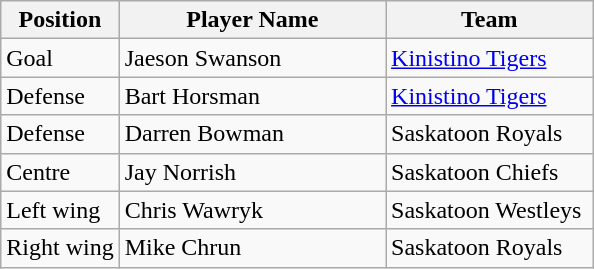<table class="wikitable">
<tr>
<th width="20%"><strong>Position</strong></th>
<th width="45%"><strong>Player Name</strong></th>
<th width="50%"><strong>Team</strong></th>
</tr>
<tr>
<td>Goal</td>
<td>Jaeson Swanson</td>
<td><a href='#'>Kinistino Tigers</a></td>
</tr>
<tr>
<td>Defense</td>
<td>Bart Horsman</td>
<td><a href='#'>Kinistino Tigers</a></td>
</tr>
<tr>
<td>Defense</td>
<td>Darren Bowman</td>
<td>Saskatoon Royals</td>
</tr>
<tr>
<td>Centre</td>
<td>Jay Norrish</td>
<td>Saskatoon Chiefs</td>
</tr>
<tr>
<td>Left wing</td>
<td>Chris Wawryk</td>
<td>Saskatoon Westleys</td>
</tr>
<tr>
<td>Right wing</td>
<td>Mike Chrun</td>
<td>Saskatoon Royals</td>
</tr>
</table>
